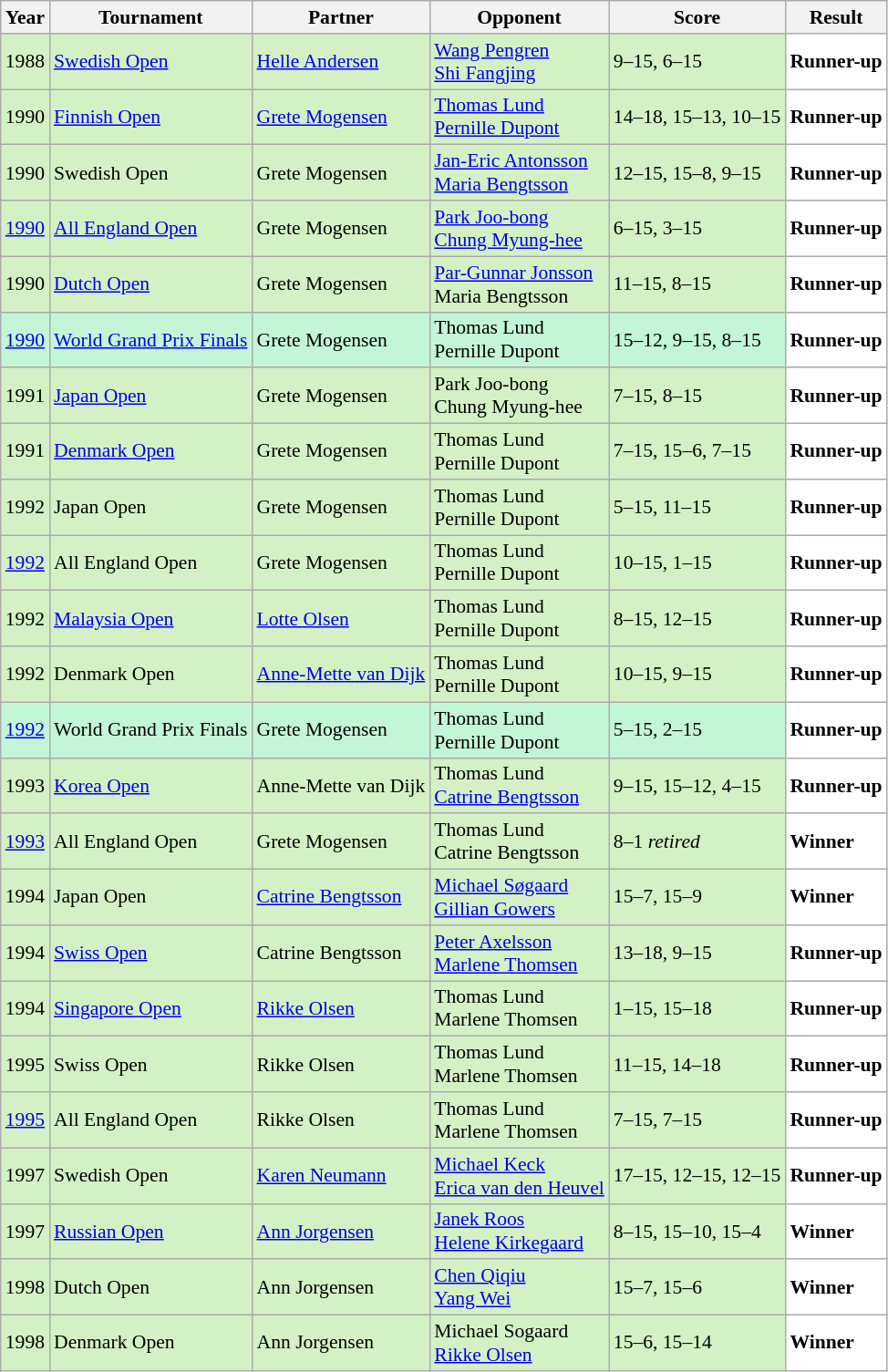<table class="sortable wikitable" style="font-size: 90%;">
<tr>
<th>Year</th>
<th>Tournament</th>
<th>Partner</th>
<th>Opponent</th>
<th>Score</th>
<th>Result</th>
</tr>
<tr style="background:#D4F1C5">
<td align="center">1988</td>
<td align="left"><a href='#'>Swedish Open</a></td>
<td align="left"> <a href='#'>Helle Andersen</a></td>
<td align="left"> <a href='#'>Wang Pengren</a> <br>  <a href='#'>Shi Fangjing</a></td>
<td align="left">9–15, 6–15</td>
<td style="text-align:left; background:white"> <strong>Runner-up</strong></td>
</tr>
<tr style="background:#D4F1C5">
<td align="center">1990</td>
<td align="left"><a href='#'>Finnish Open</a></td>
<td align="left"> <a href='#'>Grete Mogensen</a></td>
<td align="left"> <a href='#'>Thomas Lund</a> <br>  <a href='#'>Pernille Dupont</a></td>
<td align="left">14–18, 15–13, 10–15</td>
<td style="text-align:left; background:white"> <strong>Runner-up</strong></td>
</tr>
<tr style="background:#D4F1C5">
<td align="center">1990</td>
<td align="left">Swedish Open</td>
<td align="left"> Grete Mogensen</td>
<td align="left"> <a href='#'>Jan-Eric Antonsson</a> <br>  <a href='#'>Maria Bengtsson</a></td>
<td align="left">12–15, 15–8, 9–15</td>
<td style="text-align:left; background:white"> <strong>Runner-up</strong></td>
</tr>
<tr style="background:#D4F1C5">
<td align="center"><a href='#'>1990</a></td>
<td align="left"><a href='#'>All England Open</a></td>
<td align="left"> Grete Mogensen</td>
<td align="left"> <a href='#'>Park Joo-bong</a> <br>  <a href='#'>Chung Myung-hee</a></td>
<td align="left">6–15, 3–15</td>
<td style="text-align:left; background:white"> <strong>Runner-up</strong></td>
</tr>
<tr style="background:#D4F1C5">
<td align="center">1990</td>
<td align="left"><a href='#'>Dutch Open</a></td>
<td align="left"> Grete Mogensen</td>
<td align="left"> <a href='#'>Par-Gunnar Jonsson</a> <br>  Maria Bengtsson</td>
<td align="left">11–15, 8–15</td>
<td style="text-align:left; background:white"> <strong>Runner-up</strong></td>
</tr>
<tr style="background:#C3F6D7">
<td align="center"><a href='#'>1990</a></td>
<td align="left"><a href='#'>World Grand Prix Finals</a></td>
<td align="left"> Grete Mogensen</td>
<td align="left"> Thomas Lund <br>  Pernille Dupont</td>
<td align="left">15–12, 9–15, 8–15</td>
<td style="text-align:left; background:white"> <strong>Runner-up</strong></td>
</tr>
<tr style="background:#D4F1C5">
<td align="center">1991</td>
<td align="left"><a href='#'>Japan Open</a></td>
<td align="left"> Grete Mogensen</td>
<td align="left"> Park Joo-bong <br>  Chung Myung-hee</td>
<td align="left">7–15, 8–15</td>
<td style="text-align:left; background:white"> <strong>Runner-up</strong></td>
</tr>
<tr style="background:#D4F1C5">
<td align="center">1991</td>
<td align="left"><a href='#'>Denmark Open</a></td>
<td align="left"> Grete Mogensen</td>
<td align="left"> Thomas Lund <br>  Pernille Dupont</td>
<td align="left">7–15, 15–6, 7–15</td>
<td style="text-align:left; background:white"> <strong>Runner-up</strong></td>
</tr>
<tr style="background:#D4F1C5">
<td align="center">1992</td>
<td align="left">Japan Open</td>
<td align="left"> Grete Mogensen</td>
<td align="left"> Thomas Lund <br>  Pernille Dupont</td>
<td align="left">5–15, 11–15</td>
<td style="text-align:left; background:white"> <strong>Runner-up</strong></td>
</tr>
<tr style="background:#D4F1C5">
<td align="center"><a href='#'>1992</a></td>
<td align="left">All England Open</td>
<td align="left"> Grete Mogensen</td>
<td align="left"> Thomas Lund <br>  Pernille Dupont</td>
<td align="left">10–15, 1–15</td>
<td style="text-align:left; background:white"> <strong>Runner-up</strong></td>
</tr>
<tr style="background:#D4F1C5">
<td align="center">1992</td>
<td align="left"><a href='#'>Malaysia Open</a></td>
<td align="left"> <a href='#'>Lotte Olsen</a></td>
<td align="left"> Thomas Lund <br>  Pernille Dupont</td>
<td align="left">8–15, 12–15</td>
<td style="text-align:left; background:white"> <strong>Runner-up</strong></td>
</tr>
<tr style="background:#D4F1C5">
<td align="center">1992</td>
<td align="left">Denmark Open</td>
<td align="left"> <a href='#'>Anne-Mette van Dijk</a></td>
<td align="left"> Thomas Lund <br>  Pernille Dupont</td>
<td align="left">10–15, 9–15</td>
<td style="text-align:left; background:white"> <strong>Runner-up</strong></td>
</tr>
<tr style="background:#C3F6D7">
<td align="center"><a href='#'>1992</a></td>
<td align="left">World Grand Prix Finals</td>
<td align="left"> Grete Mogensen</td>
<td align="left"> Thomas Lund <br>  Pernille Dupont</td>
<td align="left">5–15, 2–15</td>
<td style="text-align:left; background:white"> <strong>Runner-up</strong></td>
</tr>
<tr style="background:#D4F1C5">
<td align="center">1993</td>
<td align="left"><a href='#'>Korea Open</a></td>
<td align="left"> Anne-Mette van Dijk</td>
<td align="left"> Thomas Lund <br>  <a href='#'>Catrine Bengtsson</a></td>
<td align="left">9–15, 15–12, 4–15</td>
<td style="text-align:left; background:white"> <strong>Runner-up</strong></td>
</tr>
<tr style="background:#D4F1C5">
<td align="center"><a href='#'>1993</a></td>
<td align="left">All England Open</td>
<td align="left"> Grete Mogensen</td>
<td align="left"> Thomas Lund <br>  Catrine Bengtsson</td>
<td align="left">8–1 <em>retired</em></td>
<td style="text-align:left; background:white"> <strong>Winner</strong></td>
</tr>
<tr style="background:#D4F1C5">
<td align="center">1994</td>
<td align="left">Japan Open</td>
<td align="left"> <a href='#'>Catrine Bengtsson</a></td>
<td align="left"> <a href='#'>Michael Søgaard</a><br> <a href='#'>Gillian Gowers</a></td>
<td align="left">15–7, 15–9</td>
<td style="text-align:left; background:white"> <strong>Winner</strong></td>
</tr>
<tr style="background:#D4F1C5">
<td align="center">1994</td>
<td align="left"><a href='#'>Swiss Open</a></td>
<td align="left"> Catrine Bengtsson</td>
<td align="left"> <a href='#'>Peter Axelsson</a><br> <a href='#'>Marlene Thomsen</a></td>
<td align="left">13–18, 9–15</td>
<td style="text-align:left; background:white"> <strong>Runner-up</strong></td>
</tr>
<tr style="background:#D4F1C5">
<td align="center">1994</td>
<td align="left"><a href='#'>Singapore Open</a></td>
<td align="left"> <a href='#'>Rikke Olsen</a></td>
<td align="left"> Thomas Lund <br>  Marlene Thomsen</td>
<td align="left">1–15, 15–18</td>
<td style="text-align:left; background:white"> <strong>Runner-up</strong></td>
</tr>
<tr style="background:#D4F1C5">
<td align="center">1995</td>
<td align="left">Swiss Open</td>
<td align="left"> Rikke Olsen</td>
<td align="left"> Thomas Lund <br>  Marlene Thomsen</td>
<td align="left">11–15, 14–18</td>
<td style="text-align:left; background:white"> <strong>Runner-up</strong></td>
</tr>
<tr style="background:#D4F1C5">
<td align="center"><a href='#'>1995</a></td>
<td align="left">All England Open</td>
<td align="left"> Rikke Olsen</td>
<td align="left"> Thomas Lund <br>  Marlene Thomsen</td>
<td align="left">7–15, 7–15</td>
<td style="text-align:left; background:white"> <strong>Runner-up</strong></td>
</tr>
<tr style="background:#D4F1C5">
<td align="center">1997</td>
<td align="left">Swedish Open</td>
<td align="left"> <a href='#'>Karen Neumann</a></td>
<td align="left"> <a href='#'>Michael Keck</a> <br>  <a href='#'>Erica van den Heuvel</a></td>
<td align="left">17–15, 12–15, 12–15</td>
<td style="text-align:left; background:white"> <strong>Runner-up</strong></td>
</tr>
<tr style="background:#D4F1C5">
<td align="center">1997</td>
<td align="left"><a href='#'>Russian Open</a></td>
<td align="left"> <a href='#'>Ann Jorgensen</a></td>
<td align="left"> <a href='#'>Janek Roos</a> <br>  <a href='#'>Helene Kirkegaard</a></td>
<td align="left">8–15, 15–10, 15–4</td>
<td style="text-align:left; background:white"> <strong>Winner</strong></td>
</tr>
<tr style="background:#D4F1C5">
<td align="center">1998</td>
<td align="left">Dutch Open</td>
<td align="left"> Ann Jorgensen</td>
<td align="left"> <a href='#'>Chen Qiqiu</a> <br>  <a href='#'>Yang Wei</a></td>
<td align="left">15–7, 15–6</td>
<td style="text-align:left; background:white"> <strong>Winner</strong></td>
</tr>
<tr style="background:#D4F1C5">
<td align="center">1998</td>
<td align="left">Denmark Open</td>
<td align="left"> Ann Jorgensen</td>
<td align="left"> Michael Sogaard <br>  <a href='#'>Rikke Olsen</a></td>
<td align="left">15–6, 15–14</td>
<td style="text-align:left; background:white"> <strong>Winner</strong></td>
</tr>
</table>
